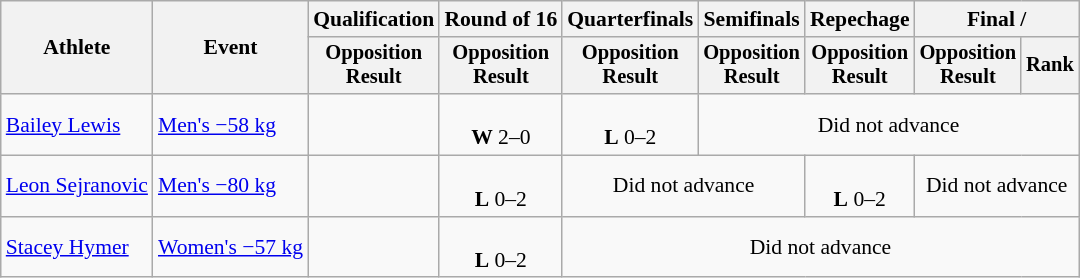<table class=wikitable style=font-size:90%;text-align:center>
<tr>
<th rowspan=2>Athlete</th>
<th rowspan=2>Event</th>
<th>Qualification</th>
<th>Round of 16</th>
<th>Quarterfinals</th>
<th>Semifinals</th>
<th>Repechage</th>
<th colspan=2>Final / </th>
</tr>
<tr style=font-size:95%>
<th>Opposition<br>Result</th>
<th>Opposition<br>Result</th>
<th>Opposition<br>Result</th>
<th>Opposition<br>Result</th>
<th>Opposition<br>Result</th>
<th>Opposition<br>Result</th>
<th>Rank</th>
</tr>
<tr>
<td align=left><a href='#'>Bailey Lewis</a></td>
<td align=left><a href='#'>Men's −58 kg</a></td>
<td></td>
<td><br><strong>W</strong> 2–0</td>
<td><br><strong>L</strong> 0–2</td>
<td colspan=4>Did not advance</td>
</tr>
<tr>
<td align=left><a href='#'>Leon Sejranovic</a></td>
<td align=left><a href='#'>Men's −80 kg</a></td>
<td></td>
<td><br><strong>L</strong> 0–2</td>
<td colspan=2>Did not advance</td>
<td><br><strong>L</strong> 0–2</td>
<td colspan=2>Did not advance</td>
</tr>
<tr>
<td align=left><a href='#'>Stacey Hymer</a></td>
<td align=left><a href='#'>Women's −57 kg</a></td>
<td></td>
<td><br><strong>L</strong> 0–2</td>
<td colspan=5>Did not advance</td>
</tr>
</table>
